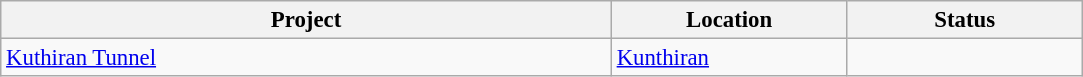<table class="wikitable sortable" style="font-size: 95%;">
<tr>
<th width=400px>Project</th>
<th width=150px>Location</th>
<th width=150px>Status</th>
</tr>
<tr>
<td><a href='#'>Kuthiran Tunnel</a></td>
<td><a href='#'>Kunthiran</a></td>
<td></td>
</tr>
</table>
